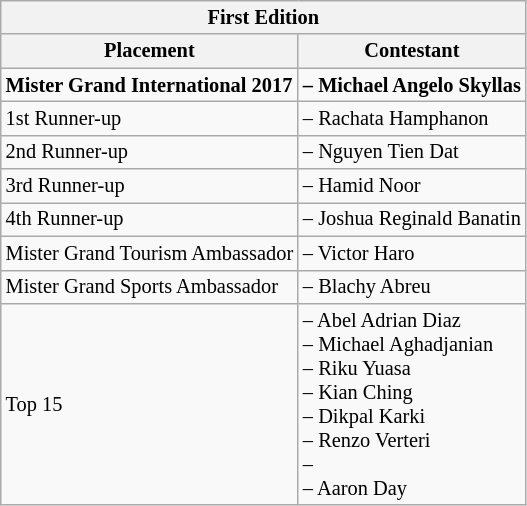<table class="wikitable sortable" style="font-size:85%">
<tr>
<th colspan=2>First Edition</th>
</tr>
<tr>
<th>Placement</th>
<th>Contestant</th>
</tr>
<tr>
<td><strong>Mister Grand International 2017</strong></td>
<td><strong> – Michael Angelo Skyllas</strong></td>
</tr>
<tr>
<td>1st Runner-up</td>
<td> – Rachata Hamphanon</td>
</tr>
<tr>
<td>2nd Runner-up</td>
<td> – Nguyen Tien Dat</td>
</tr>
<tr>
<td>3rd Runner-up</td>
<td> – Hamid Noor</td>
</tr>
<tr>
<td>4th Runner-up</td>
<td> – Joshua Reginald Banatin</td>
</tr>
<tr>
<td>Mister Grand Tourism Ambassador</td>
<td> – Victor Haro</td>
</tr>
<tr>
<td>Mister Grand Sports Ambassador</td>
<td> – Blachy Abreu</td>
</tr>
<tr>
<td>Top 15</td>
<td> – Abel Adrian Diaz<br> – Michael Aghadjanian<br> – Riku Yuasa<br> – Kian Ching<br> – Dikpal Karki<br> – Renzo Verteri<br> –<br> – Aaron Day</td>
</tr>
</table>
